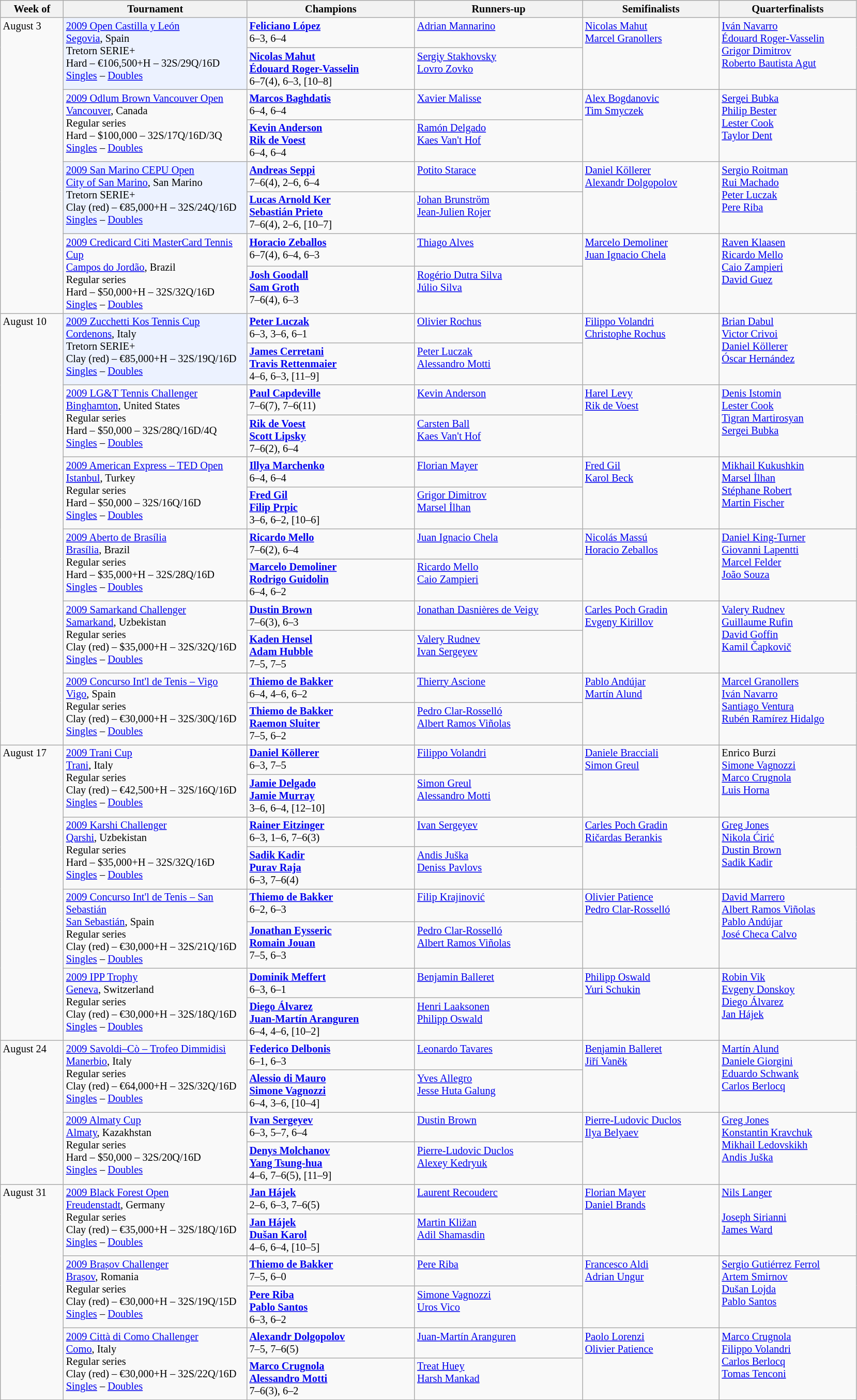<table class="wikitable" style="font-size:85%;">
<tr>
<th width="75">Week of</th>
<th width="230">Tournament</th>
<th width="210">Champions</th>
<th width="210">Runners-up</th>
<th width="170">Semifinalists</th>
<th width="170">Quarterfinalists</th>
</tr>
<tr valign=top>
<td rowspan=8>August 3</td>
<td bgcolor="#ECF2FF" rowspan=2><a href='#'>2009 Open Castilla y León</a><br> <a href='#'>Segovia</a>, Spain<br>Tretorn SERIE+<br>Hard – €106,500+H – 32S/29Q/16D<br><a href='#'>Singles</a> – <a href='#'>Doubles</a></td>
<td> <strong><a href='#'>Feliciano López</a></strong><br>6–3, 6–4</td>
<td> <a href='#'>Adrian Mannarino</a></td>
<td rowspan=2> <a href='#'>Nicolas Mahut</a><br> <a href='#'>Marcel Granollers</a></td>
<td rowspan=2> <a href='#'>Iván Navarro</a><br> <a href='#'>Édouard Roger-Vasselin</a><br> <a href='#'>Grigor Dimitrov</a><br>  <a href='#'>Roberto Bautista Agut</a></td>
</tr>
<tr valign=top>
<td> <strong><a href='#'>Nicolas Mahut</a></strong><br> <strong><a href='#'>Édouard Roger-Vasselin</a></strong><br>6–7(4), 6–3, [10–8]</td>
<td> <a href='#'>Sergiy Stakhovsky</a><br> <a href='#'>Lovro Zovko</a></td>
</tr>
<tr valign=top>
<td rowspan=2><a href='#'>2009 Odlum Brown Vancouver Open</a><br> <a href='#'>Vancouver</a>, Canada<br>Regular series<br>Hard – $100,000 – 32S/17Q/16D/3Q<br><a href='#'>Singles</a> – <a href='#'>Doubles</a></td>
<td> <strong><a href='#'>Marcos Baghdatis</a></strong><br>6–4, 6–4</td>
<td> <a href='#'>Xavier Malisse</a></td>
<td rowspan=2> <a href='#'>Alex Bogdanovic</a><br> <a href='#'>Tim Smyczek</a></td>
<td rowspan=2> <a href='#'>Sergei Bubka</a><br> <a href='#'>Philip Bester</a><br> <a href='#'>Lester Cook</a><br> <a href='#'>Taylor Dent</a></td>
</tr>
<tr valign=top>
<td> <strong><a href='#'>Kevin Anderson</a></strong><br> <strong><a href='#'>Rik de Voest</a></strong><br>6–4, 6–4</td>
<td> <a href='#'>Ramón Delgado</a><br> <a href='#'>Kaes Van't Hof</a></td>
</tr>
<tr valign=top>
<td bgcolor="#ECF2FF" rowspan=2><a href='#'>2009 San Marino CEPU Open</a><br> <a href='#'>City of San Marino</a>, San Marino<br>Tretorn SERIE+<br>Clay (red) – €85,000+H – 32S/24Q/16D<br><a href='#'>Singles</a> – <a href='#'>Doubles</a></td>
<td> <strong><a href='#'>Andreas Seppi</a></strong><br>7–6(4), 2–6, 6–4</td>
<td> <a href='#'>Potito Starace</a></td>
<td rowspan=2> <a href='#'>Daniel Köllerer</a><br> <a href='#'>Alexandr Dolgopolov</a></td>
<td rowspan=2> <a href='#'>Sergio Roitman</a><br> <a href='#'>Rui Machado</a><br> <a href='#'>Peter Luczak</a><br> <a href='#'>Pere Riba</a></td>
</tr>
<tr valign=top>
<td> <strong><a href='#'>Lucas Arnold Ker</a></strong><br> <strong><a href='#'>Sebastián Prieto</a></strong><br>7–6(4), 2–6, [10–7]</td>
<td> <a href='#'>Johan Brunström</a><br> <a href='#'>Jean-Julien Rojer</a></td>
</tr>
<tr valign=top>
<td rowspan=2><a href='#'>2009 Credicard Citi MasterCard Tennis Cup</a><br> <a href='#'>Campos do Jordão</a>, Brazil<br>Regular series<br>Hard – $50,000+H – 32S/32Q/16D<br><a href='#'>Singles</a> – <a href='#'>Doubles</a></td>
<td> <strong><a href='#'>Horacio Zeballos</a></strong><br>6–7(4), 6–4, 6–3</td>
<td> <a href='#'>Thiago Alves</a></td>
<td rowspan=2> <a href='#'>Marcelo Demoliner</a><br> <a href='#'>Juan Ignacio Chela</a></td>
<td rowspan=2> <a href='#'>Raven Klaasen</a> <br> <a href='#'>Ricardo Mello</a><br> <a href='#'>Caio Zampieri</a><br> <a href='#'>David Guez</a></td>
</tr>
<tr valign=top>
<td> <strong><a href='#'>Josh Goodall</a></strong><br> <strong><a href='#'>Sam Groth</a></strong><br>7–6(4), 6–3</td>
<td> <a href='#'>Rogério Dutra Silva</a><br> <a href='#'>Júlio Silva</a></td>
</tr>
<tr valign=top>
<td rowspan=12>August 10</td>
<td bgcolor="#ECF2FF" rowspan=2><a href='#'>2009 Zucchetti Kos Tennis Cup</a><br> <a href='#'>Cordenons</a>, Italy<br>Tretorn SERIE+<br>Clay (red) – €85,000+H – 32S/19Q/16D<br><a href='#'>Singles</a> – <a href='#'>Doubles</a></td>
<td> <strong><a href='#'>Peter Luczak</a></strong><br>6–3, 3–6, 6–1</td>
<td> <a href='#'>Olivier Rochus</a></td>
<td rowspan=2> <a href='#'>Filippo Volandri</a><br> <a href='#'>Christophe Rochus</a></td>
<td rowspan=2> <a href='#'>Brian Dabul</a><br> <a href='#'>Victor Crivoi</a><br> <a href='#'>Daniel Köllerer</a><br> <a href='#'>Óscar Hernández</a></td>
</tr>
<tr valign=top>
<td> <strong><a href='#'>James Cerretani</a></strong><br> <strong><a href='#'>Travis Rettenmaier</a></strong><br>4–6, 6–3, [11–9]</td>
<td> <a href='#'>Peter Luczak</a><br> <a href='#'>Alessandro Motti</a></td>
</tr>
<tr valign=top>
<td rowspan=2><a href='#'>2009 LG&T Tennis Challenger</a><br> <a href='#'>Binghamton</a>, United States<br>Regular series<br>Hard – $50,000 – 32S/28Q/16D/4Q<br><a href='#'>Singles</a> – <a href='#'>Doubles</a></td>
<td> <strong><a href='#'>Paul Capdeville</a></strong> <br>7–6(7), 7–6(11)</td>
<td> <a href='#'>Kevin Anderson</a></td>
<td rowspan=2> <a href='#'>Harel Levy</a><br> <a href='#'>Rik de Voest</a></td>
<td rowspan=2> <a href='#'>Denis Istomin</a><br> <a href='#'>Lester Cook</a><br> <a href='#'>Tigran Martirosyan</a><br> <a href='#'>Sergei Bubka</a></td>
</tr>
<tr valign=top>
<td> <strong><a href='#'>Rik de Voest</a></strong><br> <strong><a href='#'>Scott Lipsky</a></strong><br>7–6(2), 6–4</td>
<td> <a href='#'>Carsten Ball</a><br> <a href='#'>Kaes Van't Hof</a></td>
</tr>
<tr valign=top>
<td rowspan=2><a href='#'>2009 American Express – TED Open</a><br> <a href='#'>Istanbul</a>, Turkey<br>Regular series<br>Hard – $50,000 – 32S/16Q/16D<br><a href='#'>Singles</a> – <a href='#'>Doubles</a></td>
<td> <strong><a href='#'>Illya Marchenko</a></strong><br>6–4, 6–4</td>
<td> <a href='#'>Florian Mayer</a></td>
<td rowspan=2> <a href='#'>Fred Gil</a><br> <a href='#'>Karol Beck</a></td>
<td rowspan=2> <a href='#'>Mikhail Kukushkin</a><br> <a href='#'>Marsel İlhan</a><br> <a href='#'>Stéphane Robert</a><br> <a href='#'>Martin Fischer</a></td>
</tr>
<tr valign=top>
<td> <strong><a href='#'>Fred Gil</a></strong><br> <strong><a href='#'>Filip Prpic</a></strong><br>3–6, 6–2, [10–6]</td>
<td> <a href='#'>Grigor Dimitrov</a><br> <a href='#'>Marsel İlhan</a></td>
</tr>
<tr valign=top>
<td rowspan=2><a href='#'>2009 Aberto de Brasília</a><br> <a href='#'>Brasília</a>, Brazil<br>Regular series<br>Hard – $35,000+H – 32S/28Q/16D<br><a href='#'>Singles</a> – <a href='#'>Doubles</a></td>
<td> <strong><a href='#'>Ricardo Mello</a></strong><br>7–6(2), 6–4</td>
<td> <a href='#'>Juan Ignacio Chela</a></td>
<td rowspan=2> <a href='#'>Nicolás Massú</a><br> <a href='#'>Horacio Zeballos</a></td>
<td rowspan=2> <a href='#'>Daniel King-Turner</a><br> <a href='#'>Giovanni Lapentti</a><br> <a href='#'>Marcel Felder</a><br> <a href='#'>João Souza</a></td>
</tr>
<tr valign=top>
<td> <strong><a href='#'>Marcelo Demoliner</a></strong><br> <strong><a href='#'>Rodrigo Guidolin</a></strong><br>6–4, 6–2</td>
<td> <a href='#'>Ricardo Mello</a><br> <a href='#'>Caio Zampieri</a></td>
</tr>
<tr valign=top>
<td rowspan=2><a href='#'>2009 Samarkand Challenger</a><br> <a href='#'>Samarkand</a>, Uzbekistan<br>Regular series<br>Clay (red) – $35,000+H – 32S/32Q/16D<br><a href='#'>Singles</a> – <a href='#'>Doubles</a></td>
<td> <strong><a href='#'>Dustin Brown</a></strong><br>7–6(3), 6–3</td>
<td> <a href='#'>Jonathan Dasnières de Veigy</a></td>
<td rowspan=2> <a href='#'>Carles Poch Gradin</a><br> <a href='#'>Evgeny Kirillov</a></td>
<td rowspan=2> <a href='#'>Valery Rudnev</a><br> <a href='#'>Guillaume Rufin</a><br> <a href='#'>David Goffin</a><br> <a href='#'>Kamil Čapkovič</a></td>
</tr>
<tr valign=top>
<td> <strong><a href='#'>Kaden Hensel</a></strong><br> <strong><a href='#'>Adam Hubble</a></strong><br>7–5, 7–5</td>
<td> <a href='#'>Valery Rudnev</a><br> <a href='#'>Ivan Sergeyev</a></td>
</tr>
<tr valign=top>
<td rowspan=2><a href='#'>2009 Concurso Int'l de Tenis – Vigo</a><br> <a href='#'>Vigo</a>, Spain<br>Regular series<br>Clay (red) – €30,000+H – 32S/30Q/16D<br><a href='#'>Singles</a> – <a href='#'>Doubles</a></td>
<td> <strong><a href='#'>Thiemo de Bakker</a></strong><br>6–4, 4–6, 6–2</td>
<td> <a href='#'>Thierry Ascione</a></td>
<td rowspan=2> <a href='#'>Pablo Andújar</a><br> <a href='#'>Martín Alund</a></td>
<td rowspan=2> <a href='#'>Marcel Granollers</a><br> <a href='#'>Iván Navarro</a><br> <a href='#'>Santiago Ventura</a><br>  <a href='#'>Rubén Ramírez Hidalgo</a></td>
</tr>
<tr valign=top>
<td> <strong><a href='#'>Thiemo de Bakker</a></strong><br> <strong><a href='#'>Raemon Sluiter</a></strong><br>7–5, 6–2</td>
<td> <a href='#'>Pedro Clar-Rosselló</a><br> <a href='#'>Albert Ramos Viñolas</a></td>
</tr>
<tr valign=top>
<td rowspan=8>August 17</td>
<td rowspan=2><a href='#'>2009 Trani Cup</a><br> <a href='#'>Trani</a>, Italy<br>Regular series<br>Clay (red) – €42,500+H – 32S/16Q/16D<br><a href='#'>Singles</a> – <a href='#'>Doubles</a></td>
<td> <strong><a href='#'>Daniel Köllerer</a></strong><br>6–3, 7–5</td>
<td> <a href='#'>Filippo Volandri</a></td>
<td rowspan=2> <a href='#'>Daniele Bracciali</a><br> <a href='#'>Simon Greul</a></td>
<td rowspan=2> Enrico Burzi<br> <a href='#'>Simone Vagnozzi</a><br> <a href='#'>Marco Crugnola</a><br> <a href='#'>Luis Horna</a></td>
</tr>
<tr valign=top>
<td> <strong><a href='#'>Jamie Delgado</a></strong><br> <strong><a href='#'>Jamie Murray</a></strong><br>3–6, 6–4, [12–10]</td>
<td> <a href='#'>Simon Greul</a><br> <a href='#'>Alessandro Motti</a></td>
</tr>
<tr valign=top>
<td rowspan=2><a href='#'>2009 Karshi Challenger</a><br> <a href='#'>Qarshi</a>, Uzbekistan<br>Regular series<br>Hard – $35,000+H – 32S/32Q/16D<br><a href='#'>Singles</a> – <a href='#'>Doubles</a></td>
<td> <strong><a href='#'>Rainer Eitzinger</a></strong><br>6–3, 1–6, 7–6(3)</td>
<td> <a href='#'>Ivan Sergeyev</a></td>
<td rowspan=2> <a href='#'>Carles Poch Gradin</a><br> <a href='#'>Ričardas Berankis</a></td>
<td rowspan=2> <a href='#'>Greg Jones</a><br> <a href='#'>Nikola Ćirić</a><br> <a href='#'>Dustin Brown</a><br> <a href='#'>Sadik Kadir</a></td>
</tr>
<tr valign=top>
<td> <strong><a href='#'>Sadik Kadir</a></strong><br> <strong><a href='#'>Purav Raja</a></strong><br>6–3, 7–6(4)</td>
<td> <a href='#'>Andis Juška</a><br> <a href='#'>Deniss Pavlovs</a></td>
</tr>
<tr valign=top>
<td rowspan=2><a href='#'>2009 Concurso Int'l de Tenis – San Sebastián</a><br> <a href='#'>San Sebastián</a>, Spain<br>Regular series<br>Clay (red) – €30,000+H – 32S/21Q/16D<br><a href='#'>Singles</a> – <a href='#'>Doubles</a></td>
<td> <strong><a href='#'>Thiemo de Bakker</a></strong><br>6–2, 6–3</td>
<td> <a href='#'>Filip Krajinović</a></td>
<td rowspan=2> <a href='#'>Olivier Patience</a><br> <a href='#'>Pedro Clar-Rosselló</a></td>
<td rowspan=2> <a href='#'>David Marrero</a><br> <a href='#'>Albert Ramos Viñolas</a><br> <a href='#'>Pablo Andújar</a><br> <a href='#'>José Checa Calvo</a></td>
</tr>
<tr valign=top>
<td> <strong><a href='#'>Jonathan Eysseric</a></strong><br> <strong><a href='#'>Romain Jouan</a></strong><br>7–5, 6–3</td>
<td> <a href='#'>Pedro Clar-Rosselló</a><br> <a href='#'>Albert Ramos Viñolas</a></td>
</tr>
<tr valign=top>
<td rowspan=2><a href='#'>2009 IPP Trophy</a><br> <a href='#'>Geneva</a>, Switzerland<br>Regular series<br>Clay (red) – €30,000+H – 32S/18Q/16D<br><a href='#'>Singles</a> – <a href='#'>Doubles</a></td>
<td> <strong><a href='#'>Dominik Meffert</a></strong><br>6–3, 6–1</td>
<td> <a href='#'>Benjamin Balleret</a></td>
<td rowspan=2> <a href='#'>Philipp Oswald</a><br> <a href='#'>Yuri Schukin</a></td>
<td rowspan=2> <a href='#'>Robin Vik</a><br> <a href='#'>Evgeny Donskoy</a><br> <a href='#'>Diego Álvarez</a><br> <a href='#'>Jan Hájek</a></td>
</tr>
<tr valign=top>
<td> <strong><a href='#'>Diego Álvarez</a></strong><br> <strong><a href='#'>Juan-Martín Aranguren</a></strong><br>6–4, 4–6, [10–2]</td>
<td> <a href='#'>Henri Laaksonen</a><br> <a href='#'>Philipp Oswald</a></td>
</tr>
<tr valign=top>
<td rowspan=4>August 24</td>
<td rowspan=2><a href='#'>2009 Savoldi–Cò – Trofeo Dimmidisì</a><br> <a href='#'>Manerbio</a>, Italy<br>Regular series<br>Clay (red) – €64,000+H – 32S/32Q/16D<br><a href='#'>Singles</a> – <a href='#'>Doubles</a></td>
<td> <strong><a href='#'>Federico Delbonis</a></strong><br>6–1, 6–3</td>
<td> <a href='#'>Leonardo Tavares</a></td>
<td rowspan=2> <a href='#'>Benjamin Balleret</a><br> <a href='#'>Jiří Vaněk</a></td>
<td rowspan=2> <a href='#'>Martín Alund</a><br> <a href='#'>Daniele Giorgini</a><br> <a href='#'>Eduardo Schwank</a><br> <a href='#'>Carlos Berlocq</a></td>
</tr>
<tr valign=top>
<td> <strong><a href='#'>Alessio di Mauro</a></strong><br> <strong><a href='#'>Simone Vagnozzi</a></strong><br>6–4, 3–6, [10–4]</td>
<td> <a href='#'>Yves Allegro</a><br> <a href='#'>Jesse Huta Galung</a></td>
</tr>
<tr valign=top>
<td rowspan=2><a href='#'>2009 Almaty Cup</a><br> <a href='#'>Almaty</a>, Kazakhstan<br>Regular series<br>Hard – $50,000 – 32S/20Q/16D<br><a href='#'>Singles</a> – <a href='#'>Doubles</a></td>
<td> <strong><a href='#'>Ivan Sergeyev</a></strong><br>6–3, 5–7, 6–4</td>
<td> <a href='#'>Dustin Brown</a></td>
<td rowspan=2> <a href='#'>Pierre-Ludovic Duclos</a><br> <a href='#'>Ilya Belyaev</a></td>
<td rowspan=2> <a href='#'>Greg Jones</a><br> <a href='#'>Konstantin Kravchuk</a><br> <a href='#'>Mikhail Ledovskikh</a><br> <a href='#'>Andis Juška</a></td>
</tr>
<tr valign=top>
<td> <strong><a href='#'>Denys Molchanov</a></strong><br> <strong><a href='#'>Yang Tsung-hua</a></strong><br>4–6, 7–6(5), [11–9]</td>
<td> <a href='#'>Pierre-Ludovic Duclos</a><br> <a href='#'>Alexey Kedryuk</a></td>
</tr>
<tr valign=top>
<td rowspan=6>August 31</td>
<td rowspan=2><a href='#'>2009 Black Forest Open</a><br> <a href='#'>Freudenstadt</a>, Germany<br>Regular series<br>Clay (red) – €35,000+H – 32S/18Q/16D<br><a href='#'>Singles</a> – <a href='#'>Doubles</a></td>
<td> <strong><a href='#'>Jan Hájek</a></strong> <br>2–6, 6–3, 7–6(5)</td>
<td> <a href='#'>Laurent Recouderc</a></td>
<td rowspan=2> <a href='#'>Florian Mayer</a><br> <a href='#'>Daniel Brands</a></td>
<td rowspan=2> <a href='#'>Nils Langer</a><br><br> <a href='#'>Joseph Sirianni</a><br> <a href='#'>James Ward</a></td>
</tr>
<tr valign=top>
<td> <strong><a href='#'>Jan Hájek</a></strong><br> <strong><a href='#'>Dušan Karol</a></strong><br>4–6, 6–4, [10–5]</td>
<td> <a href='#'>Martin Kližan</a><br> <a href='#'>Adil Shamasdin</a></td>
</tr>
<tr valign=top>
<td rowspan=2><a href='#'>2009 Brașov Challenger</a><br> <a href='#'>Brașov</a>, Romania<br>Regular series<br>Clay (red) – €30,000+H – 32S/19Q/15D<br><a href='#'>Singles</a> – <a href='#'>Doubles</a></td>
<td> <strong><a href='#'>Thiemo de Bakker</a></strong><br>7–5, 6–0</td>
<td> <a href='#'>Pere Riba</a></td>
<td rowspan=2> <a href='#'>Francesco Aldi</a><br> <a href='#'>Adrian Ungur</a></td>
<td rowspan=2> <a href='#'>Sergio Gutiérrez Ferrol</a><br> <a href='#'>Artem Smirnov</a><br> <a href='#'>Dušan Lojda</a><br> <a href='#'>Pablo Santos</a></td>
</tr>
<tr valign=top>
<td> <strong><a href='#'>Pere Riba</a></strong><br> <strong><a href='#'>Pablo Santos</a></strong><br>6–3, 6–2</td>
<td> <a href='#'>Simone Vagnozzi</a><br> <a href='#'>Uros Vico</a></td>
</tr>
<tr valign=top>
<td rowspan=2><a href='#'>2009 Città di Como Challenger</a><br> <a href='#'>Como</a>, Italy<br>Regular series<br>Clay (red) – €30,000+H – 32S/22Q/16D<br><a href='#'>Singles</a> – <a href='#'>Doubles</a></td>
<td> <strong><a href='#'>Alexandr Dolgopolov</a></strong> <br>7–5, 7–6(5)</td>
<td> <a href='#'>Juan-Martín Aranguren</a></td>
<td rowspan=2> <a href='#'>Paolo Lorenzi</a><br> <a href='#'>Olivier Patience</a></td>
<td rowspan=2> <a href='#'>Marco Crugnola</a><br> <a href='#'>Filippo Volandri</a><br> <a href='#'>Carlos Berlocq</a><br> <a href='#'>Tomas Tenconi</a></td>
</tr>
<tr valign=top>
<td> <strong><a href='#'>Marco Crugnola</a></strong><br> <strong><a href='#'>Alessandro Motti</a></strong><br>7–6(3), 6–2</td>
<td> <a href='#'>Treat Huey</a><br> <a href='#'>Harsh Mankad</a></td>
</tr>
<tr valign=top>
</tr>
</table>
